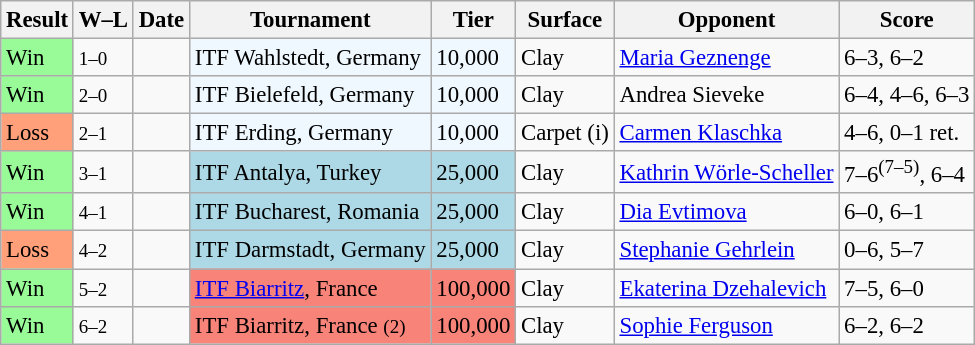<table class="sortable wikitable nowrap" style="font-size:95%">
<tr>
<th>Result</th>
<th class="unsortable">W–L</th>
<th>Date</th>
<th>Tournament</th>
<th>Tier</th>
<th>Surface</th>
<th>Opponent</th>
<th class="unsortable">Score</th>
</tr>
<tr>
<td bgcolor="98fb98">Win</td>
<td><small>1–0</small></td>
<td></td>
<td style="background:#f0f8ff;">ITF Wahlstedt, Germany</td>
<td style="background:#f0f8ff;">10,000</td>
<td>Clay</td>
<td> <a href='#'>Maria Geznenge</a></td>
<td>6–3, 6–2</td>
</tr>
<tr>
<td bgcolor="98fb98">Win</td>
<td><small>2–0</small></td>
<td></td>
<td style="background:#f0f8ff;">ITF Bielefeld, Germany</td>
<td style="background:#f0f8ff;">10,000</td>
<td>Clay</td>
<td> Andrea Sieveke</td>
<td>6–4, 4–6, 6–3</td>
</tr>
<tr>
<td bgcolor=ffa07a>Loss</td>
<td><small>2–1</small></td>
<td></td>
<td style="background:#f0f8ff;">ITF Erding, Germany</td>
<td style="background:#f0f8ff;">10,000</td>
<td>Carpet (i)</td>
<td> <a href='#'>Carmen Klaschka</a></td>
<td>4–6, 0–1 ret.</td>
</tr>
<tr>
<td bgcolor="98fb98">Win</td>
<td><small>3–1</small></td>
<td></td>
<td style="background:lightblue;">ITF Antalya, Turkey</td>
<td style="background:lightblue;">25,000</td>
<td>Clay</td>
<td> <a href='#'>Kathrin Wörle-Scheller</a></td>
<td>7–6<sup>(7–5)</sup>, 6–4</td>
</tr>
<tr>
<td bgcolor="98fb98">Win</td>
<td><small>4–1</small></td>
<td></td>
<td style="background:lightblue;">ITF Bucharest, Romania</td>
<td style="background:lightblue;">25,000</td>
<td>Clay</td>
<td> <a href='#'>Dia Evtimova</a></td>
<td>6–0, 6–1</td>
</tr>
<tr>
<td bgcolor=ffa07a>Loss</td>
<td><small>4–2</small></td>
<td></td>
<td style="background:lightblue;">ITF Darmstadt, Germany</td>
<td style="background:lightblue;">25,000</td>
<td>Clay</td>
<td> <a href='#'>Stephanie Gehrlein</a></td>
<td>0–6, 5–7</td>
</tr>
<tr>
<td bgcolor="98fb98">Win</td>
<td><small>5–2</small></td>
<td></td>
<td style="background:#f88379;"><a href='#'>ITF Biarritz</a>, France</td>
<td style="background:#f88379;">100,000</td>
<td>Clay</td>
<td> <a href='#'>Ekaterina Dzehalevich</a></td>
<td>7–5, 6–0</td>
</tr>
<tr>
<td bgcolor="98fb98">Win</td>
<td><small>6–2</small></td>
<td></td>
<td style="background:#f88379;">ITF Biarritz, France <small>(2)</small></td>
<td style="background:#f88379;">100,000</td>
<td>Clay</td>
<td> <a href='#'>Sophie Ferguson</a></td>
<td>6–2, 6–2</td>
</tr>
</table>
